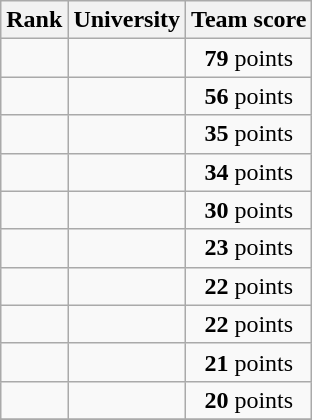<table class="wikitable sortable" style=" text-align:center">
<tr>
<th>Rank</th>
<th>University</th>
<th>Team score</th>
</tr>
<tr>
<td></td>
<td></td>
<td><strong>79</strong> points</td>
</tr>
<tr>
<td></td>
<td></td>
<td><strong>56</strong> points</td>
</tr>
<tr>
<td></td>
<td></td>
<td><strong>35</strong> points</td>
</tr>
<tr>
<td></td>
<td></td>
<td><strong>34</strong> points</td>
</tr>
<tr>
<td></td>
<td></td>
<td><strong>30</strong> points</td>
</tr>
<tr>
<td></td>
<td></td>
<td><strong>23</strong> points</td>
</tr>
<tr>
<td></td>
<td></td>
<td><strong>22</strong> points</td>
</tr>
<tr>
<td></td>
<td></td>
<td><strong>22</strong> points</td>
</tr>
<tr>
<td></td>
<td></td>
<td><strong>21</strong> points</td>
</tr>
<tr>
<td></td>
<td></td>
<td><strong>20</strong> points</td>
</tr>
<tr>
</tr>
</table>
